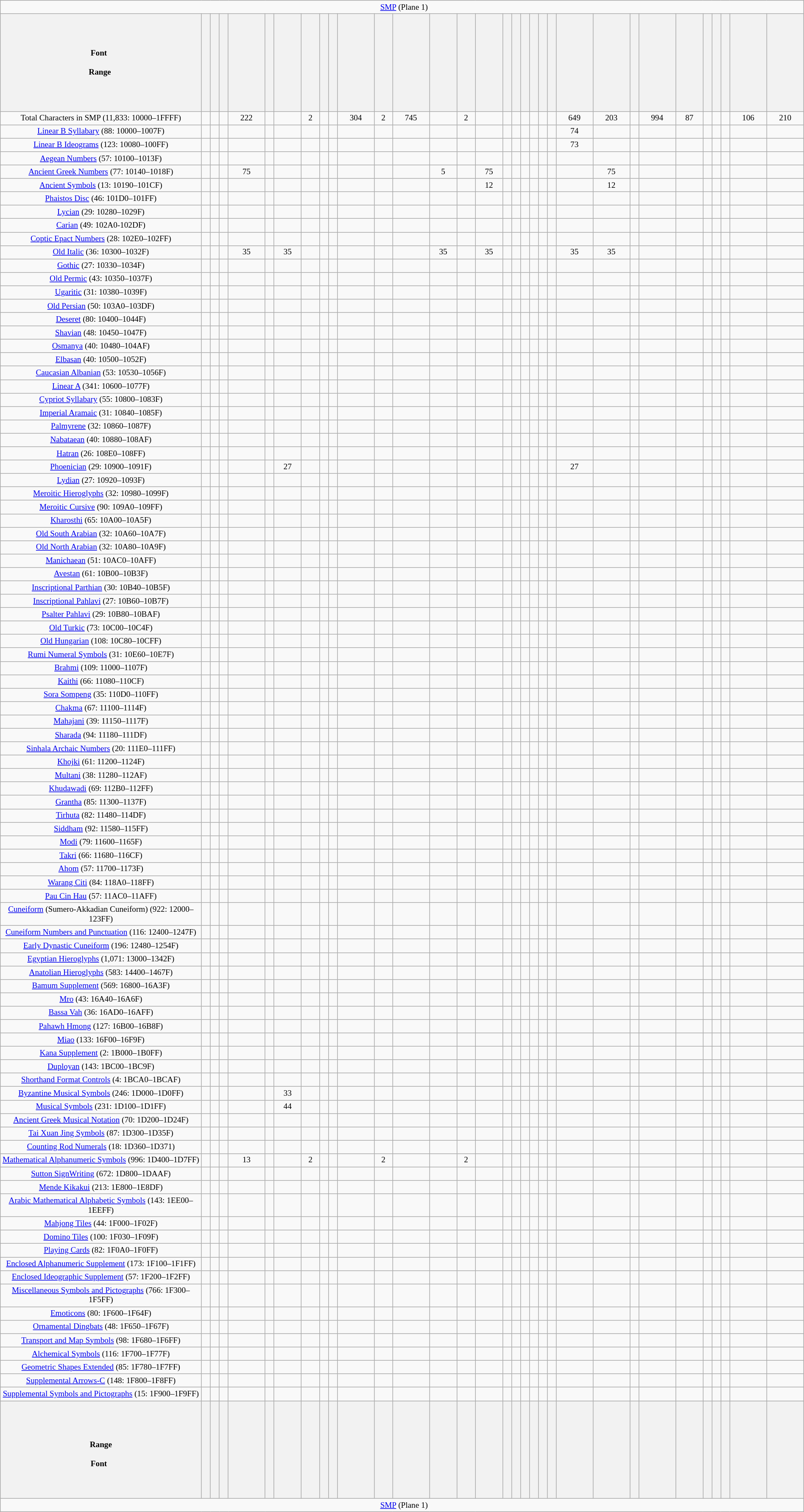<table class="wikitable" style="width:100%; text-align:center; font-size:80%;">
<tr>
<td colspan=32> <span></span> <a href='#'>SMP</a> (Plane 1)</td>
</tr>
<tr style="height:12em;">
<th style="width:310px;">Font  <br><br>Range <span></span></th>
<th></th>
<th></th>
<th></th>
<th></th>
<th></th>
<th></th>
<th></th>
<th></th>
<th></th>
<th></th>
<th></th>
<th></th>
<th></th>
<th></th>
<th></th>
<th></th>
<th></th>
<th></th>
<th></th>
<th></th>
<th></th>
<th></th>
<th></th>
<th></th>
<th></th>
<th></th>
<th></th>
<th></th>
<th></th>
<th></th>
<th></th>
</tr>
<tr>
<td>Total Characters in SMP (11,833: 10000–1FFFF)</td>
<td></td>
<td></td>
<td></td>
<td>222</td>
<td></td>
<td></td>
<td>2</td>
<td></td>
<td></td>
<td>304</td>
<td>2</td>
<td>745</td>
<td></td>
<td>2</td>
<td></td>
<td></td>
<td></td>
<td></td>
<td></td>
<td></td>
<td></td>
<td>649</td>
<td>203</td>
<td></td>
<td>994</td>
<td>87</td>
<td></td>
<td></td>
<td></td>
<td>106</td>
<td>210</td>
</tr>
<tr>
<td><a href='#'>Linear B Syllabary</a> (88: 10000–1007F)</td>
<td></td>
<td></td>
<td></td>
<td></td>
<td></td>
<td></td>
<td></td>
<td></td>
<td></td>
<td></td>
<td></td>
<td></td>
<td></td>
<td></td>
<td></td>
<td></td>
<td></td>
<td></td>
<td></td>
<td></td>
<td></td>
<td>74</td>
<td></td>
<td></td>
<td></td>
<td></td>
<td></td>
<td></td>
<td></td>
<td></td>
<td></td>
</tr>
<tr>
<td><a href='#'>Linear B Ideograms</a> (123: 10080–100FF)</td>
<td></td>
<td></td>
<td></td>
<td></td>
<td></td>
<td></td>
<td></td>
<td></td>
<td></td>
<td></td>
<td></td>
<td></td>
<td></td>
<td></td>
<td></td>
<td></td>
<td></td>
<td></td>
<td></td>
<td></td>
<td></td>
<td>73</td>
<td></td>
<td></td>
<td></td>
<td></td>
<td></td>
<td></td>
<td></td>
<td></td>
<td></td>
</tr>
<tr>
<td><a href='#'>Aegean Numbers</a> (57: 10100–1013F)</td>
<td></td>
<td></td>
<td></td>
<td></td>
<td></td>
<td></td>
<td></td>
<td></td>
<td></td>
<td></td>
<td></td>
<td></td>
<td></td>
<td></td>
<td></td>
<td></td>
<td></td>
<td></td>
<td></td>
<td></td>
<td></td>
<td></td>
<td></td>
<td></td>
<td></td>
<td></td>
<td></td>
<td></td>
<td></td>
<td></td>
<td></td>
</tr>
<tr>
<td><a href='#'>Ancient Greek Numbers</a> (77: 10140–1018F)</td>
<td></td>
<td></td>
<td></td>
<td>75</td>
<td></td>
<td></td>
<td></td>
<td></td>
<td></td>
<td></td>
<td></td>
<td></td>
<td>5</td>
<td></td>
<td>75</td>
<td></td>
<td></td>
<td></td>
<td></td>
<td></td>
<td></td>
<td></td>
<td>75</td>
<td></td>
<td></td>
<td></td>
<td></td>
<td></td>
<td></td>
<td></td>
<td></td>
</tr>
<tr>
<td><a href='#'>Ancient Symbols</a> (13: 10190–101CF)</td>
<td></td>
<td></td>
<td></td>
<td></td>
<td></td>
<td></td>
<td></td>
<td></td>
<td></td>
<td></td>
<td></td>
<td></td>
<td></td>
<td></td>
<td>12</td>
<td></td>
<td></td>
<td></td>
<td></td>
<td></td>
<td></td>
<td></td>
<td>12</td>
<td></td>
<td></td>
<td></td>
<td></td>
<td></td>
<td></td>
<td></td>
<td></td>
</tr>
<tr>
<td><a href='#'>Phaistos Disc</a> (46: 101D0–101FF)</td>
<td></td>
<td></td>
<td></td>
<td></td>
<td></td>
<td></td>
<td></td>
<td></td>
<td></td>
<td></td>
<td></td>
<td></td>
<td></td>
<td></td>
<td></td>
<td></td>
<td></td>
<td></td>
<td></td>
<td></td>
<td></td>
<td></td>
<td></td>
<td></td>
<td></td>
<td></td>
<td></td>
<td></td>
<td></td>
<td></td>
<td></td>
</tr>
<tr>
<td><a href='#'>Lycian</a> (29: 10280–1029F)</td>
<td></td>
<td></td>
<td></td>
<td></td>
<td></td>
<td></td>
<td></td>
<td></td>
<td></td>
<td></td>
<td></td>
<td></td>
<td></td>
<td></td>
<td></td>
<td></td>
<td></td>
<td></td>
<td></td>
<td></td>
<td></td>
<td></td>
<td></td>
<td></td>
<td></td>
<td></td>
<td></td>
<td></td>
<td></td>
<td></td>
<td></td>
</tr>
<tr>
<td><a href='#'>Carian</a> (49: 102A0-102DF)</td>
<td></td>
<td></td>
<td></td>
<td></td>
<td></td>
<td></td>
<td></td>
<td></td>
<td></td>
<td></td>
<td></td>
<td></td>
<td></td>
<td></td>
<td></td>
<td></td>
<td></td>
<td></td>
<td></td>
<td></td>
<td></td>
<td></td>
<td></td>
<td></td>
<td></td>
<td></td>
<td></td>
<td></td>
<td></td>
<td></td>
<td></td>
</tr>
<tr>
<td><a href='#'>Coptic Epact Numbers</a> (28: 102E0–102FF)</td>
<td></td>
<td></td>
<td></td>
<td></td>
<td></td>
<td></td>
<td></td>
<td></td>
<td></td>
<td></td>
<td></td>
<td></td>
<td></td>
<td></td>
<td></td>
<td></td>
<td></td>
<td></td>
<td></td>
<td></td>
<td></td>
<td></td>
<td></td>
<td></td>
<td></td>
<td></td>
<td></td>
<td></td>
<td></td>
<td></td>
<td></td>
</tr>
<tr>
<td><a href='#'>Old Italic</a> (36: 10300–1032F)</td>
<td></td>
<td></td>
<td></td>
<td>35</td>
<td></td>
<td>35</td>
<td></td>
<td></td>
<td></td>
<td></td>
<td></td>
<td></td>
<td>35</td>
<td></td>
<td>35</td>
<td></td>
<td></td>
<td></td>
<td></td>
<td></td>
<td></td>
<td>35</td>
<td>35</td>
<td></td>
<td></td>
<td></td>
<td></td>
<td></td>
<td></td>
<td></td>
<td></td>
</tr>
<tr>
<td><a href='#'>Gothic</a> (27: 10330–1034F)</td>
<td></td>
<td></td>
<td></td>
<td></td>
<td></td>
<td></td>
<td></td>
<td></td>
<td></td>
<td></td>
<td></td>
<td></td>
<td></td>
<td></td>
<td></td>
<td></td>
<td></td>
<td></td>
<td></td>
<td></td>
<td></td>
<td></td>
<td></td>
<td></td>
<td></td>
<td></td>
<td></td>
<td></td>
<td></td>
<td></td>
<td></td>
</tr>
<tr>
<td><a href='#'>Old Permic</a> (43: 10350–1037F)</td>
<td></td>
<td></td>
<td></td>
<td></td>
<td></td>
<td></td>
<td></td>
<td></td>
<td></td>
<td></td>
<td></td>
<td></td>
<td></td>
<td></td>
<td></td>
<td></td>
<td></td>
<td></td>
<td></td>
<td></td>
<td></td>
<td></td>
<td></td>
<td></td>
<td></td>
<td></td>
<td></td>
<td></td>
<td></td>
<td></td>
<td></td>
</tr>
<tr>
<td><a href='#'>Ugaritic</a> (31: 10380–1039F)</td>
<td></td>
<td></td>
<td></td>
<td></td>
<td></td>
<td></td>
<td></td>
<td></td>
<td></td>
<td></td>
<td></td>
<td></td>
<td></td>
<td></td>
<td></td>
<td></td>
<td></td>
<td></td>
<td></td>
<td></td>
<td></td>
<td></td>
<td></td>
<td></td>
<td></td>
<td></td>
<td></td>
<td></td>
<td></td>
<td></td>
<td></td>
</tr>
<tr>
<td><a href='#'>Old Persian</a> (50: 103A0–103DF)</td>
<td></td>
<td></td>
<td></td>
<td></td>
<td></td>
<td></td>
<td></td>
<td></td>
<td></td>
<td></td>
<td></td>
<td></td>
<td></td>
<td></td>
<td></td>
<td></td>
<td></td>
<td></td>
<td></td>
<td></td>
<td></td>
<td></td>
<td></td>
<td></td>
<td></td>
<td></td>
<td></td>
<td></td>
<td></td>
<td></td>
<td></td>
</tr>
<tr>
<td><a href='#'>Deseret</a> (80: 10400–1044F)</td>
<td></td>
<td></td>
<td></td>
<td></td>
<td></td>
<td></td>
<td></td>
<td></td>
<td></td>
<td></td>
<td></td>
<td></td>
<td></td>
<td></td>
<td></td>
<td></td>
<td></td>
<td></td>
<td></td>
<td></td>
<td></td>
<td></td>
<td></td>
<td></td>
<td></td>
<td></td>
<td></td>
<td></td>
<td></td>
<td></td>
<td></td>
</tr>
<tr>
<td><a href='#'>Shavian</a> (48: 10450–1047F)</td>
<td></td>
<td></td>
<td></td>
<td></td>
<td></td>
<td></td>
<td></td>
<td></td>
<td></td>
<td></td>
<td></td>
<td></td>
<td></td>
<td></td>
<td></td>
<td></td>
<td></td>
<td></td>
<td></td>
<td></td>
<td></td>
<td></td>
<td></td>
<td></td>
<td></td>
<td></td>
<td></td>
<td></td>
<td></td>
<td></td>
<td></td>
</tr>
<tr>
<td><a href='#'>Osmanya</a> (40: 10480–104AF)</td>
<td></td>
<td></td>
<td></td>
<td></td>
<td></td>
<td></td>
<td></td>
<td></td>
<td></td>
<td></td>
<td></td>
<td></td>
<td></td>
<td></td>
<td></td>
<td></td>
<td></td>
<td></td>
<td></td>
<td></td>
<td></td>
<td></td>
<td></td>
<td></td>
<td></td>
<td></td>
<td></td>
<td></td>
<td></td>
<td></td>
<td></td>
</tr>
<tr>
<td><a href='#'>Elbasan</a> (40: 10500–1052F)</td>
<td></td>
<td></td>
<td></td>
<td></td>
<td></td>
<td></td>
<td></td>
<td></td>
<td></td>
<td></td>
<td></td>
<td></td>
<td></td>
<td></td>
<td></td>
<td></td>
<td></td>
<td></td>
<td></td>
<td></td>
<td></td>
<td></td>
<td></td>
<td></td>
<td></td>
<td></td>
<td></td>
<td></td>
<td></td>
<td></td>
<td></td>
</tr>
<tr>
<td><a href='#'>Caucasian Albanian</a> (53: 10530–1056F)</td>
<td></td>
<td></td>
<td></td>
<td></td>
<td></td>
<td></td>
<td></td>
<td></td>
<td></td>
<td></td>
<td></td>
<td></td>
<td></td>
<td></td>
<td></td>
<td></td>
<td></td>
<td></td>
<td></td>
<td></td>
<td></td>
<td></td>
<td></td>
<td></td>
<td></td>
<td></td>
<td></td>
<td></td>
<td></td>
<td></td>
<td></td>
</tr>
<tr>
<td><a href='#'>Linear A</a> (341: 10600–1077F)</td>
<td></td>
<td></td>
<td></td>
<td></td>
<td></td>
<td></td>
<td></td>
<td></td>
<td></td>
<td></td>
<td></td>
<td></td>
<td></td>
<td></td>
<td></td>
<td></td>
<td></td>
<td></td>
<td></td>
<td></td>
<td></td>
<td></td>
<td></td>
<td></td>
<td></td>
<td></td>
<td></td>
<td></td>
<td></td>
<td></td>
<td></td>
</tr>
<tr>
<td><a href='#'>Cypriot Syllabary</a> (55: 10800–1083F)</td>
<td></td>
<td></td>
<td></td>
<td></td>
<td></td>
<td></td>
<td></td>
<td></td>
<td></td>
<td></td>
<td></td>
<td></td>
<td></td>
<td></td>
<td></td>
<td></td>
<td></td>
<td></td>
<td></td>
<td></td>
<td></td>
<td></td>
<td></td>
<td></td>
<td></td>
<td></td>
<td></td>
<td></td>
<td></td>
<td></td>
<td></td>
</tr>
<tr>
<td><a href='#'>Imperial Aramaic</a> (31: 10840–1085F)</td>
<td></td>
<td></td>
<td></td>
<td></td>
<td></td>
<td></td>
<td></td>
<td></td>
<td></td>
<td></td>
<td></td>
<td></td>
<td></td>
<td></td>
<td></td>
<td></td>
<td></td>
<td></td>
<td></td>
<td></td>
<td></td>
<td></td>
<td></td>
<td></td>
<td></td>
<td></td>
<td></td>
<td></td>
<td></td>
<td></td>
<td></td>
</tr>
<tr>
<td><a href='#'>Palmyrene</a> (32: 10860–1087F)</td>
<td></td>
<td></td>
<td></td>
<td></td>
<td></td>
<td></td>
<td></td>
<td></td>
<td></td>
<td></td>
<td></td>
<td></td>
<td></td>
<td></td>
<td></td>
<td></td>
<td></td>
<td></td>
<td></td>
<td></td>
<td></td>
<td></td>
<td></td>
<td></td>
<td></td>
<td></td>
<td></td>
<td></td>
<td></td>
<td></td>
<td></td>
</tr>
<tr>
<td><a href='#'>Nabataean</a> (40: 10880–108AF)</td>
<td></td>
<td></td>
<td></td>
<td></td>
<td></td>
<td></td>
<td></td>
<td></td>
<td></td>
<td></td>
<td></td>
<td></td>
<td></td>
<td></td>
<td></td>
<td></td>
<td></td>
<td></td>
<td></td>
<td></td>
<td></td>
<td></td>
<td></td>
<td></td>
<td></td>
<td></td>
<td></td>
<td></td>
<td></td>
<td></td>
<td></td>
</tr>
<tr>
<td><a href='#'>Hatran</a> (26: 108E0–108FF)</td>
<td></td>
<td></td>
<td></td>
<td></td>
<td></td>
<td></td>
<td></td>
<td></td>
<td></td>
<td></td>
<td></td>
<td></td>
<td></td>
<td></td>
<td></td>
<td></td>
<td></td>
<td></td>
<td></td>
<td></td>
<td></td>
<td></td>
<td></td>
<td></td>
<td></td>
<td></td>
<td></td>
<td></td>
<td></td>
<td></td>
<td></td>
</tr>
<tr>
<td><a href='#'>Phoenician</a> (29: 10900–1091F)</td>
<td></td>
<td></td>
<td></td>
<td></td>
<td></td>
<td>27</td>
<td></td>
<td></td>
<td></td>
<td></td>
<td></td>
<td></td>
<td></td>
<td></td>
<td></td>
<td></td>
<td></td>
<td></td>
<td></td>
<td></td>
<td></td>
<td>27</td>
<td></td>
<td></td>
<td></td>
<td></td>
<td></td>
<td></td>
<td></td>
<td></td>
<td></td>
</tr>
<tr>
<td><a href='#'>Lydian</a> (27: 10920–1093F)</td>
<td></td>
<td></td>
<td></td>
<td></td>
<td></td>
<td></td>
<td></td>
<td></td>
<td></td>
<td></td>
<td></td>
<td></td>
<td></td>
<td></td>
<td></td>
<td></td>
<td></td>
<td></td>
<td></td>
<td></td>
<td></td>
<td></td>
<td></td>
<td></td>
<td></td>
<td></td>
<td></td>
<td></td>
<td></td>
<td></td>
<td></td>
</tr>
<tr>
<td><a href='#'>Meroitic Hieroglyphs</a> (32: 10980–1099F)</td>
<td></td>
<td></td>
<td></td>
<td></td>
<td></td>
<td></td>
<td></td>
<td></td>
<td></td>
<td></td>
<td></td>
<td></td>
<td></td>
<td></td>
<td></td>
<td></td>
<td></td>
<td></td>
<td></td>
<td></td>
<td></td>
<td></td>
<td></td>
<td></td>
<td></td>
<td></td>
<td></td>
<td></td>
<td></td>
<td></td>
<td></td>
</tr>
<tr>
<td><a href='#'>Meroitic Cursive</a> (90: 109A0–109FF)</td>
<td></td>
<td></td>
<td></td>
<td></td>
<td></td>
<td></td>
<td></td>
<td></td>
<td></td>
<td></td>
<td></td>
<td></td>
<td></td>
<td></td>
<td></td>
<td></td>
<td></td>
<td></td>
<td></td>
<td></td>
<td></td>
<td></td>
<td></td>
<td></td>
<td></td>
<td></td>
<td></td>
<td></td>
<td></td>
<td></td>
<td></td>
</tr>
<tr>
<td><a href='#'>Kharosthi</a> (65: 10A00–10A5F)</td>
<td></td>
<td></td>
<td></td>
<td></td>
<td></td>
<td></td>
<td></td>
<td></td>
<td></td>
<td></td>
<td></td>
<td></td>
<td></td>
<td></td>
<td></td>
<td></td>
<td></td>
<td></td>
<td></td>
<td></td>
<td></td>
<td></td>
<td></td>
<td></td>
<td></td>
<td></td>
<td></td>
<td></td>
<td></td>
<td></td>
<td></td>
</tr>
<tr>
<td><a href='#'>Old South Arabian</a> (32: 10A60–10A7F)</td>
<td></td>
<td></td>
<td></td>
<td></td>
<td></td>
<td></td>
<td></td>
<td></td>
<td></td>
<td></td>
<td></td>
<td></td>
<td></td>
<td></td>
<td></td>
<td></td>
<td></td>
<td></td>
<td></td>
<td></td>
<td></td>
<td></td>
<td></td>
<td></td>
<td></td>
<td></td>
<td></td>
<td></td>
<td></td>
<td></td>
<td></td>
</tr>
<tr>
<td><a href='#'>Old North Arabian</a> (32: 10A80–10A9F)</td>
<td></td>
<td></td>
<td></td>
<td></td>
<td></td>
<td></td>
<td></td>
<td></td>
<td></td>
<td></td>
<td></td>
<td></td>
<td></td>
<td></td>
<td></td>
<td></td>
<td></td>
<td></td>
<td></td>
<td></td>
<td></td>
<td></td>
<td></td>
<td></td>
<td></td>
<td></td>
<td></td>
<td></td>
<td></td>
<td></td>
<td></td>
</tr>
<tr>
<td><a href='#'>Manichaean</a> (51: 10AC0–10AFF)</td>
<td></td>
<td></td>
<td></td>
<td></td>
<td></td>
<td></td>
<td></td>
<td></td>
<td></td>
<td></td>
<td></td>
<td></td>
<td></td>
<td></td>
<td></td>
<td></td>
<td></td>
<td></td>
<td></td>
<td></td>
<td></td>
<td></td>
<td></td>
<td></td>
<td></td>
<td></td>
<td></td>
<td></td>
<td></td>
<td></td>
<td></td>
</tr>
<tr>
<td><a href='#'>Avestan</a> (61: 10B00–10B3F)</td>
<td></td>
<td></td>
<td></td>
<td></td>
<td></td>
<td></td>
<td></td>
<td></td>
<td></td>
<td></td>
<td></td>
<td></td>
<td></td>
<td></td>
<td></td>
<td></td>
<td></td>
<td></td>
<td></td>
<td></td>
<td></td>
<td></td>
<td></td>
<td></td>
<td></td>
<td></td>
<td></td>
<td></td>
<td></td>
<td></td>
<td></td>
</tr>
<tr>
<td><a href='#'>Inscriptional Parthian</a> (30: 10B40–10B5F)</td>
<td></td>
<td></td>
<td></td>
<td></td>
<td></td>
<td></td>
<td></td>
<td></td>
<td></td>
<td></td>
<td></td>
<td></td>
<td></td>
<td></td>
<td></td>
<td></td>
<td></td>
<td></td>
<td></td>
<td></td>
<td></td>
<td></td>
<td></td>
<td></td>
<td></td>
<td></td>
<td></td>
<td></td>
<td></td>
<td></td>
<td></td>
</tr>
<tr>
<td><a href='#'>Inscriptional Pahlavi</a> (27: 10B60–10B7F)</td>
<td></td>
<td></td>
<td></td>
<td></td>
<td></td>
<td></td>
<td></td>
<td></td>
<td></td>
<td></td>
<td></td>
<td></td>
<td></td>
<td></td>
<td></td>
<td></td>
<td></td>
<td></td>
<td></td>
<td></td>
<td></td>
<td></td>
<td></td>
<td></td>
<td></td>
<td></td>
<td></td>
<td></td>
<td></td>
<td></td>
<td></td>
</tr>
<tr>
<td><a href='#'>Psalter Pahlavi</a> (29: 10B80–10BAF)</td>
<td></td>
<td></td>
<td></td>
<td></td>
<td></td>
<td></td>
<td></td>
<td></td>
<td></td>
<td></td>
<td></td>
<td></td>
<td></td>
<td></td>
<td></td>
<td></td>
<td></td>
<td></td>
<td></td>
<td></td>
<td></td>
<td></td>
<td></td>
<td></td>
<td></td>
<td></td>
<td></td>
<td></td>
<td></td>
<td></td>
<td></td>
</tr>
<tr>
<td><a href='#'>Old Turkic</a> (73: 10C00–10C4F)</td>
<td></td>
<td></td>
<td></td>
<td></td>
<td></td>
<td></td>
<td></td>
<td></td>
<td></td>
<td></td>
<td></td>
<td></td>
<td></td>
<td></td>
<td></td>
<td></td>
<td></td>
<td></td>
<td></td>
<td></td>
<td></td>
<td></td>
<td></td>
<td></td>
<td></td>
<td></td>
<td></td>
<td></td>
<td></td>
<td></td>
<td></td>
</tr>
<tr>
<td><a href='#'>Old Hungarian</a> (108: 10C80–10CFF)</td>
<td></td>
<td></td>
<td></td>
<td></td>
<td></td>
<td></td>
<td></td>
<td></td>
<td></td>
<td></td>
<td></td>
<td></td>
<td></td>
<td></td>
<td></td>
<td></td>
<td></td>
<td></td>
<td></td>
<td></td>
<td></td>
<td></td>
<td></td>
<td></td>
<td></td>
<td></td>
<td></td>
<td></td>
<td></td>
<td></td>
<td></td>
</tr>
<tr>
<td><a href='#'>Rumi Numeral Symbols</a> (31: 10E60–10E7F)</td>
<td></td>
<td></td>
<td></td>
<td></td>
<td></td>
<td></td>
<td></td>
<td></td>
<td></td>
<td></td>
<td></td>
<td></td>
<td></td>
<td></td>
<td></td>
<td></td>
<td></td>
<td></td>
<td></td>
<td></td>
<td></td>
<td></td>
<td></td>
<td></td>
<td></td>
<td></td>
<td></td>
<td></td>
<td></td>
<td></td>
<td></td>
</tr>
<tr>
<td><a href='#'>Brahmi</a> (109: 11000–1107F)</td>
<td></td>
<td></td>
<td></td>
<td></td>
<td></td>
<td></td>
<td></td>
<td></td>
<td></td>
<td></td>
<td></td>
<td></td>
<td></td>
<td></td>
<td></td>
<td></td>
<td></td>
<td></td>
<td></td>
<td></td>
<td></td>
<td></td>
<td></td>
<td></td>
<td></td>
<td></td>
<td></td>
<td></td>
<td></td>
<td></td>
<td></td>
</tr>
<tr>
<td><a href='#'>Kaithi</a> (66: 11080–110CF)</td>
<td></td>
<td></td>
<td></td>
<td></td>
<td></td>
<td></td>
<td></td>
<td></td>
<td></td>
<td></td>
<td></td>
<td></td>
<td></td>
<td></td>
<td></td>
<td></td>
<td></td>
<td></td>
<td></td>
<td></td>
<td></td>
<td></td>
<td></td>
<td></td>
<td></td>
<td></td>
<td></td>
<td></td>
<td></td>
<td></td>
<td></td>
</tr>
<tr>
<td><a href='#'>Sora Sompeng</a> (35: 110D0–110FF)</td>
<td></td>
<td></td>
<td></td>
<td></td>
<td></td>
<td></td>
<td></td>
<td></td>
<td></td>
<td></td>
<td></td>
<td></td>
<td></td>
<td></td>
<td></td>
<td></td>
<td></td>
<td></td>
<td></td>
<td></td>
<td></td>
<td></td>
<td></td>
<td></td>
<td></td>
<td></td>
<td></td>
<td></td>
<td></td>
<td></td>
<td></td>
</tr>
<tr>
<td><a href='#'>Chakma</a> (67: 11100–1114F)</td>
<td></td>
<td></td>
<td></td>
<td></td>
<td></td>
<td></td>
<td></td>
<td></td>
<td></td>
<td></td>
<td></td>
<td></td>
<td></td>
<td></td>
<td></td>
<td></td>
<td></td>
<td></td>
<td></td>
<td></td>
<td></td>
<td></td>
<td></td>
<td></td>
<td></td>
<td></td>
<td></td>
<td></td>
<td></td>
<td></td>
<td></td>
</tr>
<tr>
<td><a href='#'>Mahajani</a> (39: 11150–1117F)</td>
<td></td>
<td></td>
<td></td>
<td></td>
<td></td>
<td></td>
<td></td>
<td></td>
<td></td>
<td></td>
<td></td>
<td></td>
<td></td>
<td></td>
<td></td>
<td></td>
<td></td>
<td></td>
<td></td>
<td></td>
<td></td>
<td></td>
<td></td>
<td></td>
<td></td>
<td></td>
<td></td>
<td></td>
<td></td>
<td></td>
<td></td>
</tr>
<tr>
<td><a href='#'>Sharada</a> (94: 11180–111DF)</td>
<td></td>
<td></td>
<td></td>
<td></td>
<td></td>
<td></td>
<td></td>
<td></td>
<td></td>
<td></td>
<td></td>
<td></td>
<td></td>
<td></td>
<td></td>
<td></td>
<td></td>
<td></td>
<td></td>
<td></td>
<td></td>
<td></td>
<td></td>
<td></td>
<td></td>
<td></td>
<td></td>
<td></td>
<td></td>
<td></td>
<td></td>
</tr>
<tr>
<td><a href='#'>Sinhala Archaic Numbers</a> (20: 111E0–111FF)</td>
<td></td>
<td></td>
<td></td>
<td></td>
<td></td>
<td></td>
<td></td>
<td></td>
<td></td>
<td></td>
<td></td>
<td></td>
<td></td>
<td></td>
<td></td>
<td></td>
<td></td>
<td></td>
<td></td>
<td></td>
<td></td>
<td></td>
<td></td>
<td></td>
<td></td>
<td></td>
<td></td>
<td></td>
<td></td>
<td></td>
<td></td>
</tr>
<tr>
<td><a href='#'>Khojki</a> (61: 11200–1124F)</td>
<td></td>
<td></td>
<td></td>
<td></td>
<td></td>
<td></td>
<td></td>
<td></td>
<td></td>
<td></td>
<td></td>
<td></td>
<td></td>
<td></td>
<td></td>
<td></td>
<td></td>
<td></td>
<td></td>
<td></td>
<td></td>
<td></td>
<td></td>
<td></td>
<td></td>
<td></td>
<td></td>
<td></td>
<td></td>
<td></td>
<td></td>
</tr>
<tr>
<td><a href='#'>Multani</a> (38: 11280–112AF)</td>
<td></td>
<td></td>
<td></td>
<td></td>
<td></td>
<td></td>
<td></td>
<td></td>
<td></td>
<td></td>
<td></td>
<td></td>
<td></td>
<td></td>
<td></td>
<td></td>
<td></td>
<td></td>
<td></td>
<td></td>
<td></td>
<td></td>
<td></td>
<td></td>
<td></td>
<td></td>
<td></td>
<td></td>
<td></td>
<td></td>
<td></td>
</tr>
<tr>
<td><a href='#'>Khudawadi</a> (69: 112B0–112FF)</td>
<td></td>
<td></td>
<td></td>
<td></td>
<td></td>
<td></td>
<td></td>
<td></td>
<td></td>
<td></td>
<td></td>
<td></td>
<td></td>
<td></td>
<td></td>
<td></td>
<td></td>
<td></td>
<td></td>
<td></td>
<td></td>
<td></td>
<td></td>
<td></td>
<td></td>
<td></td>
<td></td>
<td></td>
<td></td>
<td></td>
<td></td>
</tr>
<tr>
<td><a href='#'>Grantha</a> (85: 11300–1137F)</td>
<td></td>
<td></td>
<td></td>
<td></td>
<td></td>
<td></td>
<td></td>
<td></td>
<td></td>
<td></td>
<td></td>
<td></td>
<td></td>
<td></td>
<td></td>
<td></td>
<td></td>
<td></td>
<td></td>
<td></td>
<td></td>
<td></td>
<td></td>
<td></td>
<td></td>
<td></td>
<td></td>
<td></td>
<td></td>
<td></td>
<td></td>
</tr>
<tr>
<td><a href='#'>Tirhuta</a> (82: 11480–114DF)</td>
<td></td>
<td></td>
<td></td>
<td></td>
<td></td>
<td></td>
<td></td>
<td></td>
<td></td>
<td></td>
<td></td>
<td></td>
<td></td>
<td></td>
<td></td>
<td></td>
<td></td>
<td></td>
<td></td>
<td></td>
<td></td>
<td></td>
<td></td>
<td></td>
<td></td>
<td></td>
<td></td>
<td></td>
<td></td>
<td></td>
<td></td>
</tr>
<tr>
<td><a href='#'>Siddham</a> (92: 11580–115FF)</td>
<td></td>
<td></td>
<td></td>
<td></td>
<td></td>
<td></td>
<td></td>
<td></td>
<td></td>
<td></td>
<td></td>
<td></td>
<td></td>
<td></td>
<td></td>
<td></td>
<td></td>
<td></td>
<td></td>
<td></td>
<td></td>
<td></td>
<td></td>
<td></td>
<td></td>
<td></td>
<td></td>
<td></td>
<td></td>
<td></td>
<td></td>
</tr>
<tr>
<td><a href='#'>Modi</a> (79: 11600–1165F)</td>
<td></td>
<td></td>
<td></td>
<td></td>
<td></td>
<td></td>
<td></td>
<td></td>
<td></td>
<td></td>
<td></td>
<td></td>
<td></td>
<td></td>
<td></td>
<td></td>
<td></td>
<td></td>
<td></td>
<td></td>
<td></td>
<td></td>
<td></td>
<td></td>
<td></td>
<td></td>
<td></td>
<td></td>
<td></td>
<td></td>
<td></td>
</tr>
<tr>
<td><a href='#'>Takri</a> (66: 11680–116CF)</td>
<td></td>
<td></td>
<td></td>
<td></td>
<td></td>
<td></td>
<td></td>
<td></td>
<td></td>
<td></td>
<td></td>
<td></td>
<td></td>
<td></td>
<td></td>
<td></td>
<td></td>
<td></td>
<td></td>
<td></td>
<td></td>
<td></td>
<td></td>
<td></td>
<td></td>
<td></td>
<td></td>
<td></td>
<td></td>
<td></td>
<td></td>
</tr>
<tr>
<td><a href='#'>Ahom</a> (57: 11700–1173F)</td>
<td></td>
<td></td>
<td></td>
<td></td>
<td></td>
<td></td>
<td></td>
<td></td>
<td></td>
<td></td>
<td></td>
<td></td>
<td></td>
<td></td>
<td></td>
<td></td>
<td></td>
<td></td>
<td></td>
<td></td>
<td></td>
<td></td>
<td></td>
<td></td>
<td></td>
<td></td>
<td></td>
<td></td>
<td></td>
<td></td>
<td></td>
</tr>
<tr>
<td><a href='#'>Warang Citi</a> (84: 118A0–118FF)</td>
<td></td>
<td></td>
<td></td>
<td></td>
<td></td>
<td></td>
<td></td>
<td></td>
<td></td>
<td></td>
<td></td>
<td></td>
<td></td>
<td></td>
<td></td>
<td></td>
<td></td>
<td></td>
<td></td>
<td></td>
<td></td>
<td></td>
<td></td>
<td></td>
<td></td>
<td></td>
<td></td>
<td></td>
<td></td>
<td></td>
<td></td>
</tr>
<tr>
<td><a href='#'>Pau Cin Hau</a> (57: 11AC0–11AFF)</td>
<td></td>
<td></td>
<td></td>
<td></td>
<td></td>
<td></td>
<td></td>
<td></td>
<td></td>
<td></td>
<td></td>
<td></td>
<td></td>
<td></td>
<td></td>
<td></td>
<td></td>
<td></td>
<td></td>
<td></td>
<td></td>
<td></td>
<td></td>
<td></td>
<td></td>
<td></td>
<td></td>
<td></td>
<td></td>
<td></td>
<td></td>
</tr>
<tr>
<td><a href='#'>Cuneiform</a> (Sumero-Akkadian Cuneiform) (922: 12000–123FF)</td>
<td></td>
<td></td>
<td></td>
<td></td>
<td></td>
<td></td>
<td></td>
<td></td>
<td></td>
<td></td>
<td></td>
<td></td>
<td></td>
<td></td>
<td></td>
<td></td>
<td></td>
<td></td>
<td></td>
<td></td>
<td></td>
<td></td>
<td></td>
<td></td>
<td></td>
<td></td>
<td></td>
<td></td>
<td></td>
<td></td>
<td></td>
</tr>
<tr>
<td><a href='#'>Cuneiform Numbers and Punctuation</a> (116: 12400–1247F)</td>
<td></td>
<td></td>
<td></td>
<td></td>
<td></td>
<td></td>
<td></td>
<td></td>
<td></td>
<td></td>
<td></td>
<td></td>
<td></td>
<td></td>
<td></td>
<td></td>
<td></td>
<td></td>
<td></td>
<td></td>
<td></td>
<td></td>
<td></td>
<td></td>
<td></td>
<td></td>
<td></td>
<td></td>
<td></td>
<td></td>
<td></td>
</tr>
<tr>
<td><a href='#'>Early Dynastic Cuneiform</a> (196: 12480–1254F)</td>
<td></td>
<td></td>
<td></td>
<td></td>
<td></td>
<td></td>
<td></td>
<td></td>
<td></td>
<td></td>
<td></td>
<td></td>
<td></td>
<td></td>
<td></td>
<td></td>
<td></td>
<td></td>
<td></td>
<td></td>
<td></td>
<td></td>
<td></td>
<td></td>
<td></td>
<td></td>
<td></td>
<td></td>
<td></td>
<td></td>
<td></td>
</tr>
<tr>
<td><a href='#'>Egyptian Hieroglyphs</a> (1,071: 13000–1342F)</td>
<td></td>
<td></td>
<td></td>
<td></td>
<td></td>
<td></td>
<td></td>
<td></td>
<td></td>
<td></td>
<td></td>
<td></td>
<td></td>
<td></td>
<td></td>
<td></td>
<td></td>
<td></td>
<td></td>
<td></td>
<td></td>
<td></td>
<td></td>
<td></td>
<td></td>
<td></td>
<td></td>
<td></td>
<td></td>
<td></td>
<td></td>
</tr>
<tr>
<td><a href='#'>Anatolian Hieroglyphs</a> (583: 14400–1467F)</td>
<td></td>
<td></td>
<td></td>
<td></td>
<td></td>
<td></td>
<td></td>
<td></td>
<td></td>
<td></td>
<td></td>
<td></td>
<td></td>
<td></td>
<td></td>
<td></td>
<td></td>
<td></td>
<td></td>
<td></td>
<td></td>
<td></td>
<td></td>
<td></td>
<td></td>
<td></td>
<td></td>
<td></td>
<td></td>
<td></td>
<td></td>
</tr>
<tr>
<td><a href='#'>Bamum Supplement</a> (569: 16800–16A3F)</td>
<td></td>
<td></td>
<td></td>
<td></td>
<td></td>
<td></td>
<td></td>
<td></td>
<td></td>
<td></td>
<td></td>
<td></td>
<td></td>
<td></td>
<td></td>
<td></td>
<td></td>
<td></td>
<td></td>
<td></td>
<td></td>
<td></td>
<td></td>
<td></td>
<td></td>
<td></td>
<td></td>
<td></td>
<td></td>
<td></td>
<td></td>
</tr>
<tr>
<td><a href='#'>Mro</a> (43: 16A40–16A6F)</td>
<td></td>
<td></td>
<td></td>
<td></td>
<td></td>
<td></td>
<td></td>
<td></td>
<td></td>
<td></td>
<td></td>
<td></td>
<td></td>
<td></td>
<td></td>
<td></td>
<td></td>
<td></td>
<td></td>
<td></td>
<td></td>
<td></td>
<td></td>
<td></td>
<td></td>
<td></td>
<td></td>
<td></td>
<td></td>
<td></td>
<td></td>
</tr>
<tr>
<td><a href='#'>Bassa Vah</a> (36: 16AD0–16AFF)</td>
<td></td>
<td></td>
<td></td>
<td></td>
<td></td>
<td></td>
<td></td>
<td></td>
<td></td>
<td></td>
<td></td>
<td></td>
<td></td>
<td></td>
<td></td>
<td></td>
<td></td>
<td></td>
<td></td>
<td></td>
<td></td>
<td></td>
<td></td>
<td></td>
<td></td>
<td></td>
<td></td>
<td></td>
<td></td>
<td></td>
<td></td>
</tr>
<tr>
<td><a href='#'>Pahawh Hmong</a> (127: 16B00–16B8F)</td>
<td></td>
<td></td>
<td></td>
<td></td>
<td></td>
<td></td>
<td></td>
<td></td>
<td></td>
<td></td>
<td></td>
<td></td>
<td></td>
<td></td>
<td></td>
<td></td>
<td></td>
<td></td>
<td></td>
<td></td>
<td></td>
<td></td>
<td></td>
<td></td>
<td></td>
<td></td>
<td></td>
<td></td>
<td></td>
<td></td>
<td></td>
</tr>
<tr>
<td><a href='#'>Miao</a> (133: 16F00–16F9F)</td>
<td></td>
<td></td>
<td></td>
<td></td>
<td></td>
<td></td>
<td></td>
<td></td>
<td></td>
<td></td>
<td></td>
<td></td>
<td></td>
<td></td>
<td></td>
<td></td>
<td></td>
<td></td>
<td></td>
<td></td>
<td></td>
<td></td>
<td></td>
<td></td>
<td></td>
<td></td>
<td></td>
<td></td>
<td></td>
<td></td>
<td></td>
</tr>
<tr>
<td><a href='#'>Kana Supplement</a> (2: 1B000–1B0FF)</td>
<td></td>
<td></td>
<td></td>
<td></td>
<td></td>
<td></td>
<td></td>
<td></td>
<td></td>
<td></td>
<td></td>
<td></td>
<td></td>
<td></td>
<td></td>
<td></td>
<td></td>
<td></td>
<td></td>
<td></td>
<td></td>
<td></td>
<td></td>
<td></td>
<td></td>
<td></td>
<td></td>
<td></td>
<td></td>
<td></td>
<td></td>
</tr>
<tr>
<td><a href='#'>Duployan</a> (143: 1BC00–1BC9F)</td>
<td></td>
<td></td>
<td></td>
<td></td>
<td></td>
<td></td>
<td></td>
<td></td>
<td></td>
<td></td>
<td></td>
<td></td>
<td></td>
<td></td>
<td></td>
<td></td>
<td></td>
<td></td>
<td></td>
<td></td>
<td></td>
<td></td>
<td></td>
<td></td>
<td></td>
<td></td>
<td></td>
<td></td>
<td></td>
<td></td>
<td></td>
</tr>
<tr>
<td><a href='#'>Shorthand Format Controls</a> (4: 1BCA0–1BCAF)</td>
<td></td>
<td></td>
<td></td>
<td></td>
<td></td>
<td></td>
<td></td>
<td></td>
<td></td>
<td></td>
<td></td>
<td></td>
<td></td>
<td></td>
<td></td>
<td></td>
<td></td>
<td></td>
<td></td>
<td></td>
<td></td>
<td></td>
<td></td>
<td></td>
<td></td>
<td></td>
<td></td>
<td></td>
<td></td>
<td></td>
<td></td>
</tr>
<tr>
<td><a href='#'>Byzantine Musical Symbols</a> (246: 1D000–1D0FF)</td>
<td></td>
<td></td>
<td></td>
<td></td>
<td></td>
<td>33</td>
<td></td>
<td></td>
<td></td>
<td></td>
<td></td>
<td></td>
<td></td>
<td></td>
<td></td>
<td></td>
<td></td>
<td></td>
<td></td>
<td></td>
<td></td>
<td></td>
<td></td>
<td></td>
<td></td>
<td></td>
<td></td>
<td></td>
<td></td>
<td></td>
<td></td>
</tr>
<tr>
<td><a href='#'>Musical Symbols</a> (231: 1D100–1D1FF)</td>
<td></td>
<td></td>
<td></td>
<td></td>
<td></td>
<td>44</td>
<td></td>
<td></td>
<td></td>
<td></td>
<td></td>
<td></td>
<td></td>
<td></td>
<td></td>
<td></td>
<td></td>
<td></td>
<td></td>
<td></td>
<td></td>
<td></td>
<td></td>
<td></td>
<td></td>
<td></td>
<td></td>
<td></td>
<td></td>
<td></td>
<td></td>
</tr>
<tr>
<td><a href='#'>Ancient Greek Musical Notation</a> (70: 1D200–1D24F)</td>
<td></td>
<td></td>
<td></td>
<td></td>
<td></td>
<td></td>
<td></td>
<td></td>
<td></td>
<td></td>
<td></td>
<td></td>
<td></td>
<td></td>
<td></td>
<td></td>
<td></td>
<td></td>
<td></td>
<td></td>
<td></td>
<td></td>
<td></td>
<td></td>
<td></td>
<td></td>
<td></td>
<td></td>
<td></td>
<td></td>
<td></td>
</tr>
<tr>
<td><a href='#'>Tai Xuan Jing Symbols</a> (87: 1D300–1D35F)</td>
<td></td>
<td></td>
<td></td>
<td></td>
<td></td>
<td></td>
<td></td>
<td></td>
<td></td>
<td></td>
<td></td>
<td></td>
<td></td>
<td></td>
<td></td>
<td></td>
<td></td>
<td></td>
<td></td>
<td></td>
<td></td>
<td></td>
<td></td>
<td></td>
<td></td>
<td></td>
<td></td>
<td></td>
<td></td>
<td></td>
<td></td>
</tr>
<tr>
<td><a href='#'>Counting Rod Numerals</a> (18: 1D360–1D371)</td>
<td></td>
<td></td>
<td></td>
<td></td>
<td></td>
<td></td>
<td></td>
<td></td>
<td></td>
<td></td>
<td></td>
<td></td>
<td></td>
<td></td>
<td></td>
<td></td>
<td></td>
<td></td>
<td></td>
<td></td>
<td></td>
<td></td>
<td></td>
<td></td>
<td></td>
<td></td>
<td></td>
<td></td>
<td></td>
<td></td>
<td></td>
</tr>
<tr>
<td><a href='#'>Mathematical Alphanumeric Symbols</a> (996: 1D400–1D7FF)</td>
<td></td>
<td></td>
<td></td>
<td>13</td>
<td></td>
<td></td>
<td>2</td>
<td></td>
<td></td>
<td></td>
<td>2</td>
<td></td>
<td></td>
<td>2</td>
<td></td>
<td></td>
<td></td>
<td></td>
<td></td>
<td></td>
<td></td>
<td></td>
<td></td>
<td></td>
<td></td>
<td></td>
<td></td>
<td></td>
<td></td>
<td></td>
<td></td>
</tr>
<tr>
<td><a href='#'>Sutton SignWriting</a> (672: 1D800–1DAAF)</td>
<td></td>
<td></td>
<td></td>
<td></td>
<td></td>
<td></td>
<td></td>
<td></td>
<td></td>
<td></td>
<td></td>
<td></td>
<td></td>
<td></td>
<td></td>
<td></td>
<td></td>
<td></td>
<td></td>
<td></td>
<td></td>
<td></td>
<td></td>
<td></td>
<td></td>
<td></td>
<td></td>
<td></td>
<td></td>
<td></td>
<td></td>
</tr>
<tr>
<td><a href='#'>Mende Kikakui</a> (213: 1E800–1E8DF)</td>
<td></td>
<td></td>
<td></td>
<td></td>
<td></td>
<td></td>
<td></td>
<td></td>
<td></td>
<td></td>
<td></td>
<td></td>
<td></td>
<td></td>
<td></td>
<td></td>
<td></td>
<td></td>
<td></td>
<td></td>
<td></td>
<td></td>
<td></td>
<td></td>
<td></td>
<td></td>
<td></td>
<td></td>
<td></td>
<td></td>
<td></td>
</tr>
<tr>
<td><a href='#'>Arabic Mathematical Alphabetic Symbols</a> (143: 1EE00–1EEFF)</td>
<td></td>
<td></td>
<td></td>
<td></td>
<td></td>
<td></td>
<td></td>
<td></td>
<td></td>
<td></td>
<td></td>
<td></td>
<td></td>
<td></td>
<td></td>
<td></td>
<td></td>
<td></td>
<td></td>
<td></td>
<td></td>
<td></td>
<td></td>
<td></td>
<td></td>
<td></td>
<td></td>
<td></td>
<td></td>
<td></td>
<td></td>
</tr>
<tr>
<td><a href='#'>Mahjong Tiles</a> (44: 1F000–1F02F)</td>
<td></td>
<td></td>
<td></td>
<td></td>
<td></td>
<td></td>
<td></td>
<td></td>
<td></td>
<td></td>
<td></td>
<td></td>
<td></td>
<td></td>
<td></td>
<td></td>
<td></td>
<td></td>
<td></td>
<td></td>
<td></td>
<td></td>
<td></td>
<td></td>
<td></td>
<td></td>
<td></td>
<td></td>
<td></td>
<td></td>
<td></td>
</tr>
<tr>
<td><a href='#'>Domino Tiles</a> (100: 1F030–1F09F)</td>
<td></td>
<td></td>
<td></td>
<td></td>
<td></td>
<td></td>
<td></td>
<td></td>
<td></td>
<td></td>
<td></td>
<td></td>
<td></td>
<td></td>
<td></td>
<td></td>
<td></td>
<td></td>
<td></td>
<td></td>
<td></td>
<td></td>
<td></td>
<td></td>
<td></td>
<td></td>
<td></td>
<td></td>
<td></td>
<td></td>
<td></td>
</tr>
<tr>
<td><a href='#'>Playing Cards</a> (82: 1F0A0–1F0FF)</td>
<td></td>
<td></td>
<td></td>
<td></td>
<td></td>
<td></td>
<td></td>
<td></td>
<td></td>
<td></td>
<td></td>
<td></td>
<td></td>
<td></td>
<td></td>
<td></td>
<td></td>
<td></td>
<td></td>
<td></td>
<td></td>
<td></td>
<td></td>
<td></td>
<td></td>
<td></td>
<td></td>
<td></td>
<td></td>
<td></td>
<td></td>
</tr>
<tr>
<td><a href='#'>Enclosed Alphanumeric Supplement</a> (173: 1F100–1F1FF)</td>
<td></td>
<td></td>
<td></td>
<td></td>
<td></td>
<td></td>
<td></td>
<td></td>
<td></td>
<td></td>
<td></td>
<td></td>
<td></td>
<td></td>
<td></td>
<td></td>
<td></td>
<td></td>
<td></td>
<td></td>
<td></td>
<td></td>
<td></td>
<td></td>
<td></td>
<td></td>
<td></td>
<td></td>
<td></td>
<td></td>
<td></td>
</tr>
<tr>
<td><a href='#'>Enclosed Ideographic Supplement</a> (57: 1F200–1F2FF)</td>
<td></td>
<td></td>
<td></td>
<td></td>
<td></td>
<td></td>
<td></td>
<td></td>
<td></td>
<td></td>
<td></td>
<td></td>
<td></td>
<td></td>
<td></td>
<td></td>
<td></td>
<td></td>
<td></td>
<td></td>
<td></td>
<td></td>
<td></td>
<td></td>
<td></td>
<td></td>
<td></td>
<td></td>
<td></td>
<td></td>
<td></td>
</tr>
<tr>
<td><a href='#'>Miscellaneous Symbols and Pictographs</a> (766: 1F300–1F5FF)</td>
<td></td>
<td></td>
<td></td>
<td></td>
<td></td>
<td></td>
<td></td>
<td></td>
<td></td>
<td></td>
<td></td>
<td></td>
<td></td>
<td></td>
<td></td>
<td></td>
<td></td>
<td></td>
<td></td>
<td></td>
<td></td>
<td></td>
<td></td>
<td></td>
<td></td>
<td></td>
<td></td>
<td></td>
<td></td>
<td></td>
<td></td>
</tr>
<tr>
<td><a href='#'>Emoticons</a> (80: 1F600–1F64F)</td>
<td></td>
<td></td>
<td></td>
<td></td>
<td></td>
<td></td>
<td></td>
<td></td>
<td></td>
<td></td>
<td></td>
<td></td>
<td></td>
<td></td>
<td></td>
<td></td>
<td></td>
<td></td>
<td></td>
<td></td>
<td></td>
<td></td>
<td></td>
<td></td>
<td></td>
<td></td>
<td></td>
<td></td>
<td></td>
<td></td>
<td></td>
</tr>
<tr>
<td><a href='#'>Ornamental Dingbats</a> (48: 1F650–1F67F)</td>
<td></td>
<td></td>
<td></td>
<td></td>
<td></td>
<td></td>
<td></td>
<td></td>
<td></td>
<td></td>
<td></td>
<td></td>
<td></td>
<td></td>
<td></td>
<td></td>
<td></td>
<td></td>
<td></td>
<td></td>
<td></td>
<td></td>
<td></td>
<td></td>
<td></td>
<td></td>
<td></td>
<td></td>
<td></td>
<td></td>
<td></td>
</tr>
<tr>
<td><a href='#'>Transport and Map Symbols</a> (98: 1F680–1F6FF)</td>
<td></td>
<td></td>
<td></td>
<td></td>
<td></td>
<td></td>
<td></td>
<td></td>
<td></td>
<td></td>
<td></td>
<td></td>
<td></td>
<td></td>
<td></td>
<td></td>
<td></td>
<td></td>
<td></td>
<td></td>
<td></td>
<td></td>
<td></td>
<td></td>
<td></td>
<td></td>
<td></td>
<td></td>
<td></td>
<td></td>
<td></td>
</tr>
<tr>
<td><a href='#'>Alchemical Symbols</a> (116: 1F700–1F77F)</td>
<td></td>
<td></td>
<td></td>
<td></td>
<td></td>
<td></td>
<td></td>
<td></td>
<td></td>
<td></td>
<td></td>
<td></td>
<td></td>
<td></td>
<td></td>
<td></td>
<td></td>
<td></td>
<td></td>
<td></td>
<td></td>
<td></td>
<td></td>
<td></td>
<td></td>
<td></td>
<td></td>
<td></td>
<td></td>
<td></td>
<td></td>
</tr>
<tr>
<td><a href='#'>Geometric Shapes Extended</a> (85: 1F780–1F7FF)</td>
<td></td>
<td></td>
<td></td>
<td></td>
<td></td>
<td></td>
<td></td>
<td></td>
<td></td>
<td></td>
<td></td>
<td></td>
<td></td>
<td></td>
<td></td>
<td></td>
<td></td>
<td></td>
<td></td>
<td></td>
<td></td>
<td></td>
<td></td>
<td></td>
<td></td>
<td></td>
<td></td>
<td></td>
<td></td>
<td></td>
<td></td>
</tr>
<tr>
<td><a href='#'>Supplemental Arrows-C</a> (148: 1F800–1F8FF)</td>
<td></td>
<td></td>
<td></td>
<td></td>
<td></td>
<td></td>
<td></td>
<td></td>
<td></td>
<td></td>
<td></td>
<td></td>
<td></td>
<td></td>
<td></td>
<td></td>
<td></td>
<td></td>
<td></td>
<td></td>
<td></td>
<td></td>
<td></td>
<td></td>
<td></td>
<td></td>
<td></td>
<td></td>
<td></td>
<td></td>
<td></td>
</tr>
<tr>
<td><a href='#'>Supplemental Symbols and Pictographs</a> (15: 1F900–1F9FF)</td>
<td></td>
<td></td>
<td></td>
<td></td>
<td></td>
<td></td>
<td></td>
<td></td>
<td></td>
<td></td>
<td></td>
<td></td>
<td></td>
<td></td>
<td></td>
<td></td>
<td></td>
<td></td>
<td></td>
<td></td>
<td></td>
<td></td>
<td></td>
<td></td>
<td></td>
<td></td>
<td></td>
<td></td>
<td></td>
<td></td>
<td></td>
</tr>
<tr style="height:12em;">
<th><br>Range<br><br>Font  </th>
<th></th>
<th></th>
<th></th>
<th></th>
<th></th>
<th></th>
<th></th>
<th></th>
<th></th>
<th></th>
<th></th>
<th></th>
<th></th>
<th></th>
<th></th>
<th></th>
<th></th>
<th></th>
<th></th>
<th></th>
<th></th>
<th></th>
<th></th>
<th></th>
<th></th>
<th></th>
<th></th>
<th></th>
<th></th>
<th></th>
<th></th>
</tr>
<tr>
<td colspan=32> <span></span> <a href='#'>SMP</a> (Plane 1)</td>
</tr>
</table>
